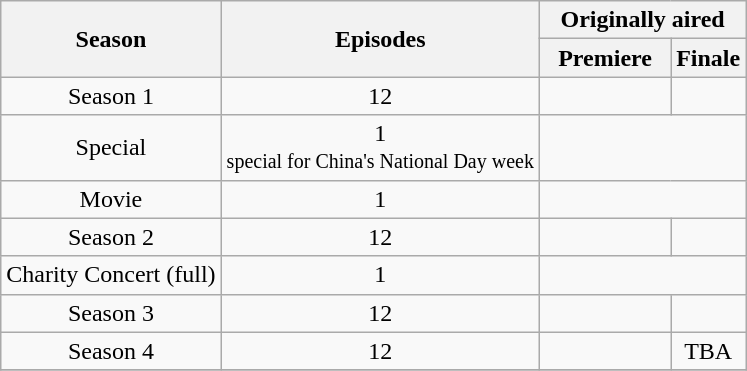<table class="wikitable" style="text-align: center;">
<tr>
<th rowspan="2" style="padding: 0 16px;">Season</th>
<th rowspan="2" style="padding: 0 8px;">Episodes</th>
<th colspan="2">Originally aired</th>
</tr>
<tr>
<th style="padding: 0 12px;">Premiere</th>
<th>Finale</th>
</tr>
<tr>
<td>Season 1</td>
<td>12</td>
<td></td>
<td></td>
</tr>
<tr>
<td>Special</td>
<td>1<br><small>special for China's National Day week</small></td>
<td colspan="2"></td>
</tr>
<tr>
<td>Movie</td>
<td>1</td>
<td colspan="2"></td>
</tr>
<tr>
<td>Season 2</td>
<td>12</td>
<td></td>
<td></td>
</tr>
<tr>
<td>Charity Concert (full)</td>
<td>1</td>
<td colspan="2"></td>
</tr>
<tr>
<td>Season 3</td>
<td>12</td>
<td></td>
<td></td>
</tr>
<tr>
<td>Season 4</td>
<td>12</td>
<td></td>
<td>TBA</td>
</tr>
<tr>
</tr>
</table>
